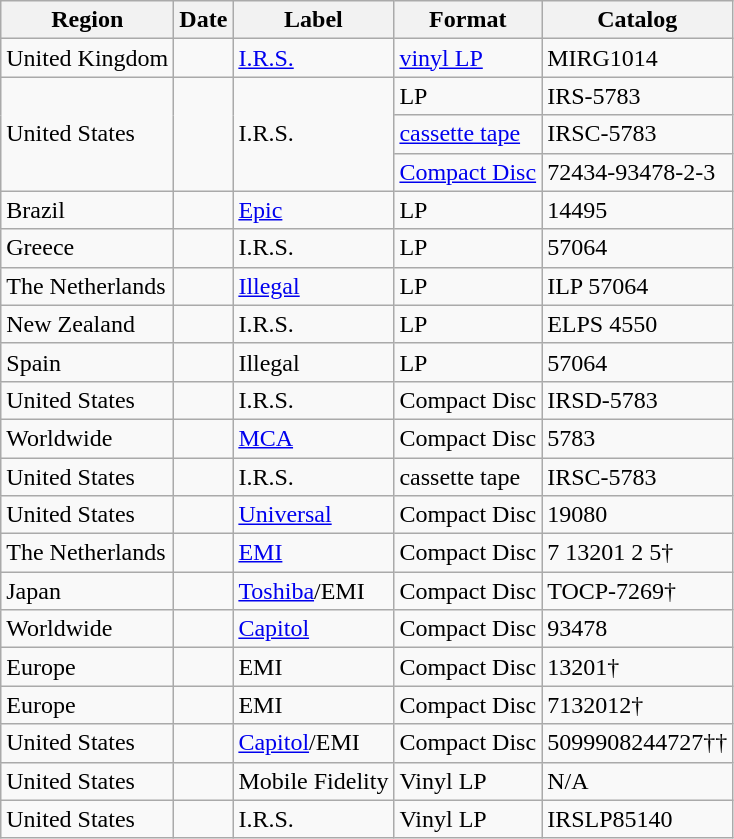<table class="wikitable">
<tr>
<th>Region</th>
<th>Date</th>
<th>Label</th>
<th>Format</th>
<th>Catalog</th>
</tr>
<tr>
<td>United Kingdom</td>
<td></td>
<td><a href='#'>I.R.S.</a></td>
<td><a href='#'>vinyl LP</a></td>
<td>MIRG1014</td>
</tr>
<tr>
<td rowspan="3">United States</td>
<td rowspan="3"></td>
<td rowspan="3">I.R.S.</td>
<td>LP</td>
<td>IRS-5783</td>
</tr>
<tr>
<td><a href='#'>cassette tape</a></td>
<td>IRSC-5783</td>
</tr>
<tr>
<td><a href='#'>Compact Disc</a></td>
<td>72434-93478-2-3</td>
</tr>
<tr>
<td>Brazil</td>
<td></td>
<td><a href='#'>Epic</a></td>
<td>LP</td>
<td>14495</td>
</tr>
<tr>
<td>Greece</td>
<td></td>
<td>I.R.S.</td>
<td>LP</td>
<td>57064</td>
</tr>
<tr>
<td>The Netherlands</td>
<td></td>
<td><a href='#'>Illegal</a></td>
<td>LP</td>
<td>ILP 57064</td>
</tr>
<tr>
<td>New Zealand</td>
<td></td>
<td>I.R.S.</td>
<td>LP</td>
<td>ELPS 4550</td>
</tr>
<tr>
<td>Spain</td>
<td></td>
<td>Illegal</td>
<td>LP</td>
<td>57064</td>
</tr>
<tr>
<td>United States</td>
<td></td>
<td>I.R.S.</td>
<td>Compact Disc</td>
<td>IRSD-5783</td>
</tr>
<tr>
<td>Worldwide</td>
<td></td>
<td><a href='#'>MCA</a></td>
<td>Compact Disc</td>
<td>5783</td>
</tr>
<tr>
<td>United States</td>
<td></td>
<td>I.R.S.</td>
<td>cassette tape</td>
<td>IRSC-5783</td>
</tr>
<tr>
<td>United States</td>
<td></td>
<td><a href='#'>Universal</a></td>
<td>Compact Disc</td>
<td>19080</td>
</tr>
<tr>
<td>The Netherlands</td>
<td></td>
<td><a href='#'>EMI</a></td>
<td>Compact Disc</td>
<td>7 13201 2 5†</td>
</tr>
<tr>
<td>Japan</td>
<td></td>
<td><a href='#'>Toshiba</a>/EMI</td>
<td>Compact Disc</td>
<td>TOCP-7269†</td>
</tr>
<tr>
<td>Worldwide</td>
<td></td>
<td><a href='#'>Capitol</a></td>
<td>Compact Disc</td>
<td>93478</td>
</tr>
<tr>
<td>Europe</td>
<td></td>
<td>EMI</td>
<td>Compact Disc</td>
<td>13201†</td>
</tr>
<tr>
<td>Europe</td>
<td></td>
<td>EMI</td>
<td>Compact Disc</td>
<td>7132012†</td>
</tr>
<tr>
<td>United States</td>
<td></td>
<td><a href='#'>Capitol</a>/EMI</td>
<td>Compact Disc</td>
<td>5099908244727††</td>
</tr>
<tr>
<td>United States</td>
<td></td>
<td>Mobile Fidelity</td>
<td>Vinyl LP</td>
<td>N/A</td>
</tr>
<tr>
<td>United States</td>
<td></td>
<td>I.R.S.</td>
<td>Vinyl LP</td>
<td>IRSLP85140</td>
</tr>
</table>
